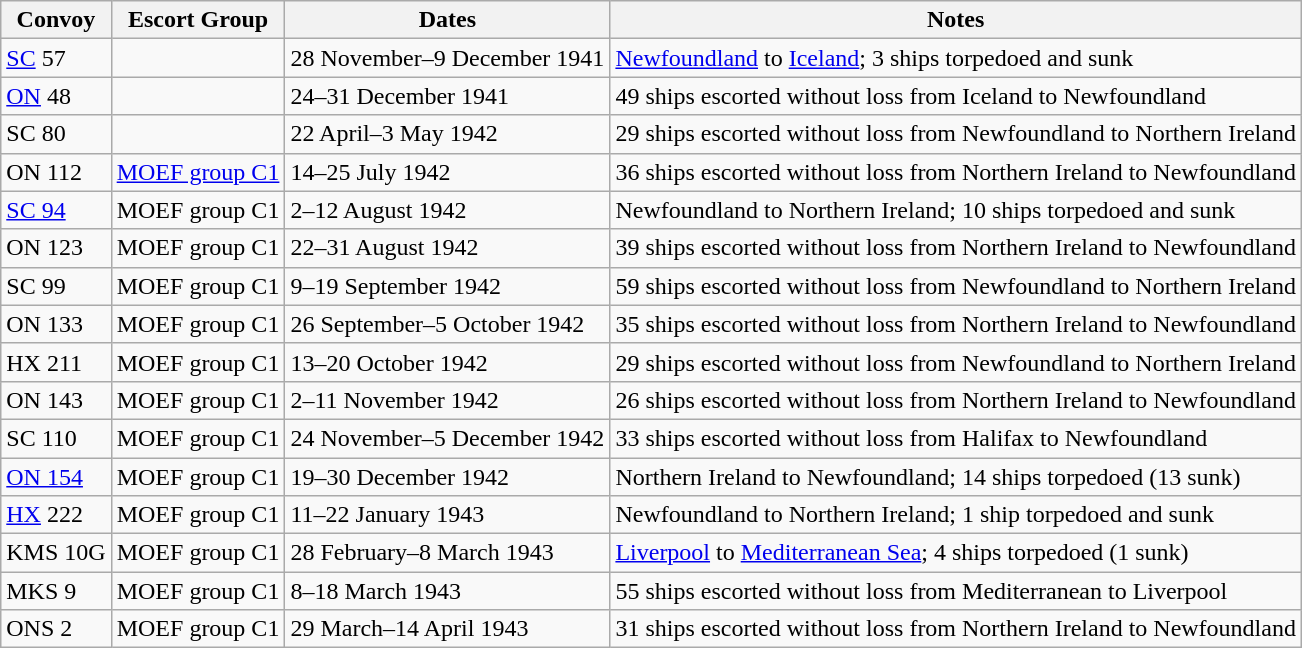<table class="wikitable">
<tr>
<th>Convoy</th>
<th>Escort Group</th>
<th>Dates</th>
<th>Notes</th>
</tr>
<tr>
<td><a href='#'>SC</a> 57</td>
<td></td>
<td>28 November–9 December 1941</td>
<td><a href='#'>Newfoundland</a> to <a href='#'>Iceland</a>; 3 ships torpedoed and sunk</td>
</tr>
<tr>
<td><a href='#'>ON</a> 48</td>
<td></td>
<td>24–31 December 1941</td>
<td>49 ships escorted without loss from Iceland to Newfoundland</td>
</tr>
<tr>
<td>SC 80</td>
<td></td>
<td>22 April–3 May 1942</td>
<td>29 ships escorted without loss from Newfoundland to Northern Ireland</td>
</tr>
<tr>
<td>ON 112</td>
<td><a href='#'>MOEF group C1</a></td>
<td>14–25 July 1942</td>
<td>36 ships escorted without loss from Northern Ireland to Newfoundland</td>
</tr>
<tr>
<td><a href='#'>SC 94</a></td>
<td>MOEF group C1</td>
<td>2–12 August 1942</td>
<td>Newfoundland to Northern Ireland; 10 ships torpedoed and sunk</td>
</tr>
<tr>
<td>ON 123</td>
<td>MOEF group C1</td>
<td>22–31 August 1942</td>
<td>39 ships escorted without loss from Northern Ireland to Newfoundland</td>
</tr>
<tr>
<td>SC 99</td>
<td>MOEF group C1</td>
<td>9–19 September 1942</td>
<td>59 ships escorted without loss from Newfoundland to Northern Ireland</td>
</tr>
<tr>
<td>ON 133</td>
<td>MOEF group C1</td>
<td>26 September–5 October 1942</td>
<td>35 ships escorted without loss from Northern Ireland to Newfoundland</td>
</tr>
<tr>
<td>HX 211</td>
<td>MOEF group C1</td>
<td>13–20 October 1942</td>
<td>29 ships escorted without loss from Newfoundland to Northern Ireland</td>
</tr>
<tr>
<td>ON 143</td>
<td>MOEF group C1</td>
<td>2–11 November 1942</td>
<td>26 ships escorted without loss from Northern Ireland to Newfoundland</td>
</tr>
<tr>
<td>SC 110</td>
<td>MOEF group C1</td>
<td>24 November–5 December 1942</td>
<td>33 ships escorted without loss from Halifax to Newfoundland</td>
</tr>
<tr>
<td><a href='#'>ON 154</a></td>
<td>MOEF group C1</td>
<td>19–30 December 1942</td>
<td>Northern Ireland to Newfoundland; 14 ships torpedoed (13 sunk)</td>
</tr>
<tr>
<td><a href='#'>HX</a> 222</td>
<td>MOEF group C1</td>
<td>11–22 January 1943</td>
<td>Newfoundland to Northern Ireland; 1 ship torpedoed and sunk</td>
</tr>
<tr>
<td>KMS 10G</td>
<td>MOEF group C1</td>
<td>28 February–8 March 1943</td>
<td><a href='#'>Liverpool</a> to <a href='#'>Mediterranean Sea</a>; 4 ships torpedoed (1 sunk)</td>
</tr>
<tr>
<td>MKS 9</td>
<td>MOEF group C1</td>
<td>8–18 March 1943</td>
<td>55 ships escorted without loss from Mediterranean to Liverpool</td>
</tr>
<tr>
<td>ONS 2</td>
<td>MOEF group C1</td>
<td>29 March–14 April 1943</td>
<td>31 ships escorted without loss from Northern Ireland to Newfoundland</td>
</tr>
</table>
